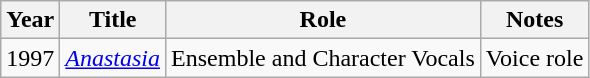<table class="wikitable sortable">
<tr>
<th>Year</th>
<th>Title</th>
<th>Role</th>
<th class="unsortable">Notes</th>
</tr>
<tr>
<td>1997</td>
<td><em><a href='#'>Anastasia</a></em></td>
<td>Ensemble and Character Vocals</td>
<td>Voice role</td>
</tr>
</table>
